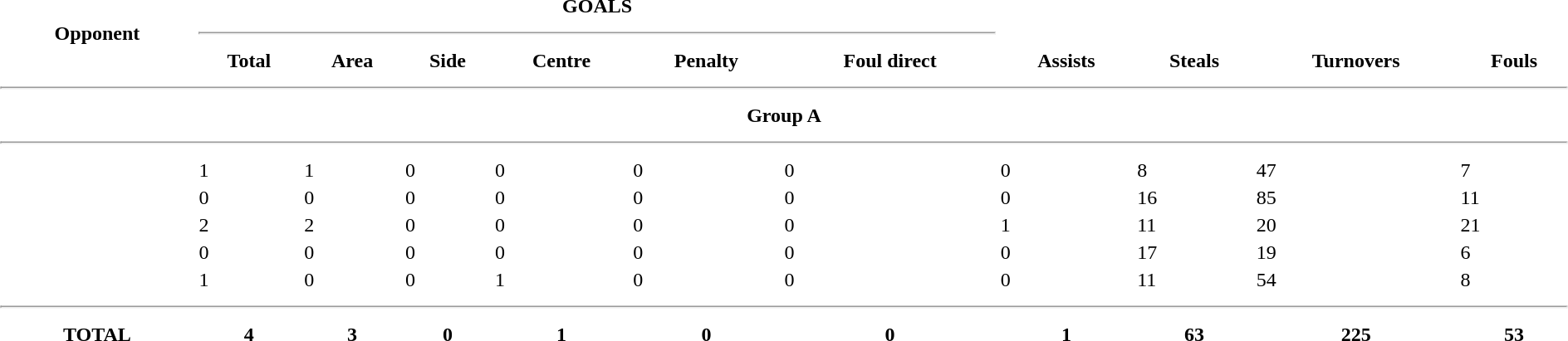<table border=0 width=100%>
<tr>
<th rowspan=3>Opponent</th>
<th align=center colspan=6 valign=bottom>GOALS</th>
<th rowspan=3 valign=bottom>Assists</th>
<th rowspan=3 valign=bottom>Steals</th>
<th rowspan=3 valign=bottom>Turnovers</th>
<th rowspan=3 valign=bottom>Fouls</th>
</tr>
<tr>
<th colspan=6><hr></th>
</tr>
<tr>
<th>Total</th>
<th>Area</th>
<th>Side</th>
<th>Centre</th>
<th>Penalty</th>
<th>Foul direct</th>
</tr>
<tr>
<th colspan=11><hr></th>
</tr>
<tr>
<th colspan=11>Group A</th>
</tr>
<tr>
<th colspan=11><hr></th>
</tr>
<tr>
<td></td>
<td>1</td>
<td>1</td>
<td>0</td>
<td>0</td>
<td>0</td>
<td>0</td>
<td>0</td>
<td>8</td>
<td>47</td>
<td>7</td>
</tr>
<tr>
<td></td>
<td>0</td>
<td>0</td>
<td>0</td>
<td>0</td>
<td>0</td>
<td>0</td>
<td>0</td>
<td>16</td>
<td>85</td>
<td>11</td>
</tr>
<tr>
<td></td>
<td>2</td>
<td>2</td>
<td>0</td>
<td>0</td>
<td>0</td>
<td>0</td>
<td>1</td>
<td>11</td>
<td>20</td>
<td>21</td>
</tr>
<tr>
<td></td>
<td>0</td>
<td>0</td>
<td>0</td>
<td>0</td>
<td>0</td>
<td>0</td>
<td>0</td>
<td>17</td>
<td>19</td>
<td>6</td>
</tr>
<tr>
<td></td>
<td>1</td>
<td>0</td>
<td>0</td>
<td>1</td>
<td>0</td>
<td>0</td>
<td>0</td>
<td>11</td>
<td>54</td>
<td>8</td>
</tr>
<tr>
<td colspan=11><hr></td>
</tr>
<tr>
<th>TOTAL</th>
<th>4</th>
<th>3</th>
<th>0</th>
<th>1</th>
<th>0</th>
<th>0</th>
<th>1</th>
<th>63</th>
<th>225</th>
<th>53</th>
</tr>
</table>
